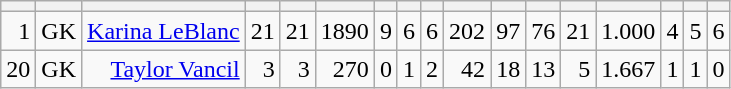<table class="wikitable sortable" style="text-align:right;">
<tr>
<th></th>
<th></th>
<th></th>
<th></th>
<th></th>
<th></th>
<th></th>
<th></th>
<th></th>
<th></th>
<th></th>
<th></th>
<th></th>
<th></th>
<th></th>
<th></th>
<th></th>
</tr>
<tr>
<td>1</td>
<td>GK</td>
<td><a href='#'>Karina LeBlanc</a></td>
<td>21</td>
<td>21</td>
<td>1890</td>
<td>9</td>
<td>6</td>
<td>6</td>
<td>202</td>
<td>97</td>
<td>76</td>
<td>21</td>
<td>1.000</td>
<td>4</td>
<td>5</td>
<td>6</td>
</tr>
<tr>
<td>20</td>
<td>GK</td>
<td><a href='#'>Taylor Vancil</a></td>
<td>3</td>
<td>3</td>
<td>270</td>
<td>0</td>
<td>1</td>
<td>2</td>
<td>42</td>
<td>18</td>
<td>13</td>
<td>5</td>
<td>1.667</td>
<td>1</td>
<td>1</td>
<td>0</td>
</tr>
</table>
